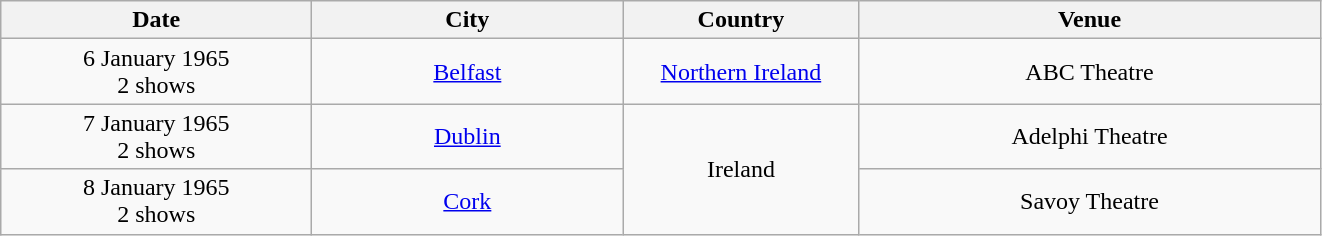<table class="wikitable" style="text-align:center;">
<tr>
<th style="width:200px;">Date</th>
<th style="width:200px;">City</th>
<th style="width:150px;">Country</th>
<th style="width:300px;">Venue</th>
</tr>
<tr>
<td>6 January 1965<br>2 shows</td>
<td><a href='#'>Belfast</a></td>
<td><a href='#'>Northern Ireland</a></td>
<td>ABC Theatre</td>
</tr>
<tr>
<td>7 January 1965<br>2 shows</td>
<td><a href='#'>Dublin</a></td>
<td rowspan="2">Ireland</td>
<td>Adelphi Theatre</td>
</tr>
<tr>
<td>8 January 1965<br>2 shows</td>
<td><a href='#'>Cork</a></td>
<td>Savoy Theatre</td>
</tr>
</table>
